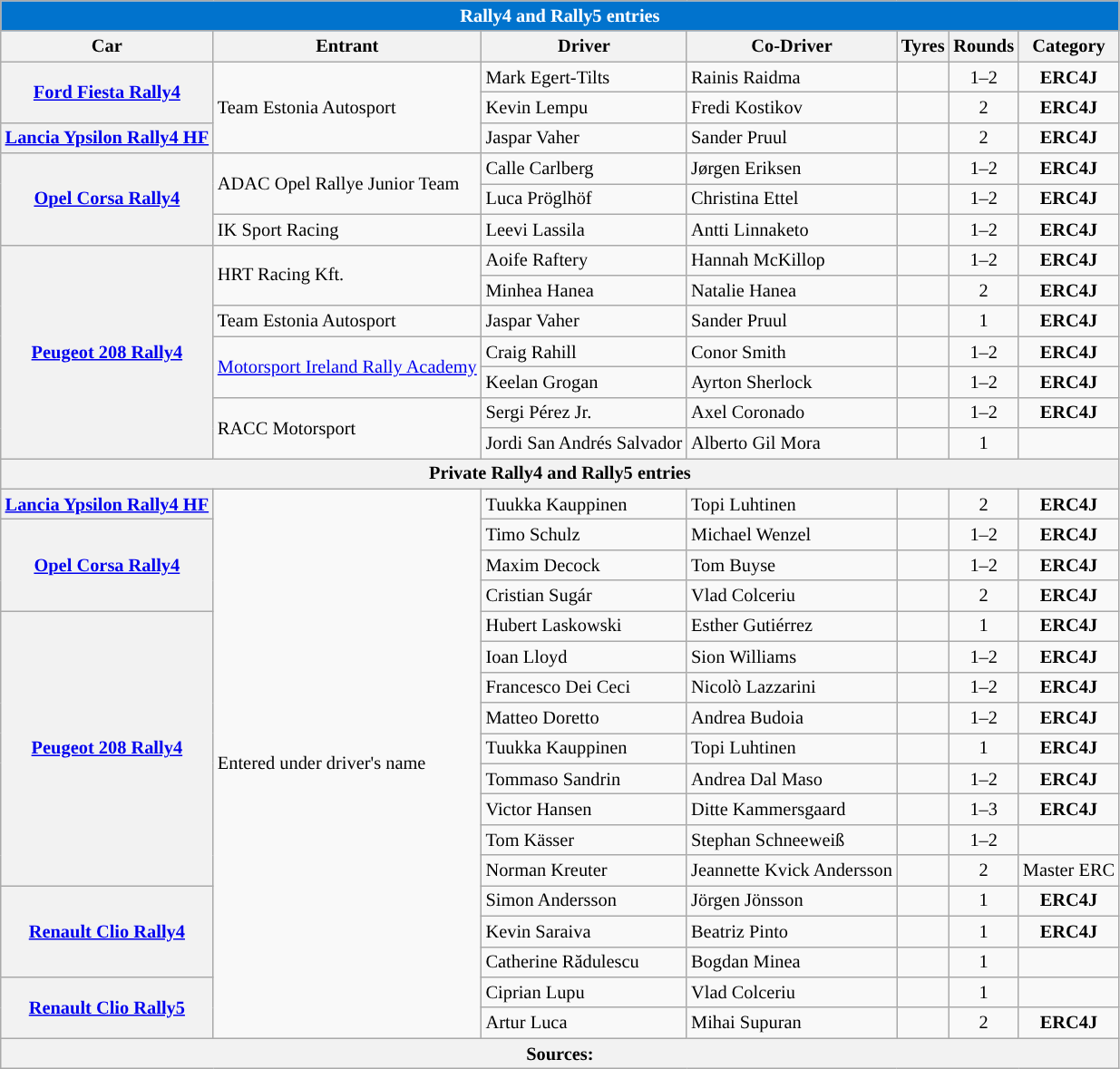<table class="wikitable" style="font-size: 85%">
<tr>
<th colspan="7" style="color:white; background-color:#0173cd;">Rally4 and Rally5 entries</th>
</tr>
<tr>
<th>Car</th>
<th>Entrant</th>
<th>Driver</th>
<th>Co-Driver</th>
<th>Tyres</th>
<th>Rounds</th>
<th>Category</th>
</tr>
<tr>
<th rowspan="2"><a href='#'>Ford Fiesta Rally4</a></th>
<td rowspan="3"> Team Estonia Autosport</td>
<td> Mark Egert-Tilts</td>
<td> Rainis Raidma</td>
<td align="center"></td>
<td align="center">1–2</td>
<td align="center"><span><strong>ERC4J</strong></span></td>
</tr>
<tr>
<td> Kevin Lempu</td>
<td> Fredi Kostikov</td>
<td align="center"></td>
<td align="center">2</td>
<td align="center"><span><strong>ERC4J</strong></span></td>
</tr>
<tr>
<th><a href='#'>Lancia Ypsilon Rally4 HF</a></th>
<td> Jaspar Vaher</td>
<td> Sander Pruul</td>
<td align="center"></td>
<td align="center">2</td>
<td align="center"><span><strong>ERC4J</strong></span></td>
</tr>
<tr>
<th rowspan="3"><a href='#'>Opel Corsa Rally4</a></th>
<td rowspan="2"> ADAC Opel Rallye Junior Team</td>
<td> Calle Carlberg</td>
<td> Jørgen Eriksen</td>
<td align="center"></td>
<td align="center">1–2</td>
<td align="center"><span><strong>ERC4J</strong></span></td>
</tr>
<tr>
<td> Luca Pröglhöf</td>
<td> Christina Ettel</td>
<td align="center"></td>
<td align="center">1–2</td>
<td align="center"><span><strong>ERC4J</strong></span></td>
</tr>
<tr>
<td> IK Sport Racing</td>
<td> Leevi Lassila</td>
<td> Antti Linnaketo</td>
<td align="center"></td>
<td align="center">1–2</td>
<td align="center"><span><strong>ERC4J</strong></span></td>
</tr>
<tr>
<th rowspan="7"><a href='#'>Peugeot 208 Rally4</a></th>
<td rowspan="2"> HRT Racing Kft.</td>
<td> Aoife Raftery</td>
<td> Hannah McKillop</td>
<td align="center"></td>
<td align="center">1–2</td>
<td align="center"><span><strong>ERC4J</strong></span></td>
</tr>
<tr>
<td> Minhea Hanea</td>
<td> Natalie Hanea</td>
<td align="center"></td>
<td align="center">2</td>
<td align="center"><span><strong>ERC4J</strong></span></td>
</tr>
<tr>
<td> Team Estonia Autosport</td>
<td> Jaspar Vaher</td>
<td> Sander Pruul</td>
<td align="center"></td>
<td align="center">1</td>
<td align="center"><span><strong>ERC4J</strong></span></td>
</tr>
<tr>
<td rowspan="2"> <a href='#'>Motorsport Ireland Rally Academy</a></td>
<td> Craig Rahill</td>
<td> Conor Smith</td>
<td align="center"></td>
<td align="center">1–2</td>
<td align="center"><span><strong>ERC4J</strong></span></td>
</tr>
<tr>
<td> Keelan Grogan</td>
<td> Ayrton Sherlock</td>
<td align="center"></td>
<td align="center">1–2</td>
<td align="center"><span><strong>ERC4J</strong></span></td>
</tr>
<tr>
<td rowspan="2"> RACC Motorsport</td>
<td> Sergi Pérez Jr.</td>
<td> Axel Coronado</td>
<td align="center"></td>
<td align="center">1–2</td>
<td align="center"><span><strong>ERC4J</strong></span></td>
</tr>
<tr>
<td> Jordi San Andrés Salvador</td>
<td> Alberto Gil Mora</td>
<td align="center"></td>
<td align="center">1</td>
<td align="center"></td>
</tr>
<tr>
<th colspan="7" style="color:black;">Private Rally4 and Rally5 entries</th>
</tr>
<tr>
<th><a href='#'>Lancia Ypsilon Rally4 HF</a></th>
<td rowspan="18">Entered under driver's name</td>
<td> Tuukka Kauppinen</td>
<td> Topi Luhtinen</td>
<td align="center"></td>
<td align="center">2</td>
<td align="center"><span><strong>ERC4J</strong></span></td>
</tr>
<tr>
<th rowspan="3"><a href='#'>Opel Corsa Rally4</a></th>
<td> Timo Schulz</td>
<td> Michael Wenzel</td>
<td align="center"></td>
<td align="center">1–2</td>
<td align="center"><span><strong>ERC4J</strong></span></td>
</tr>
<tr>
<td> Maxim Decock</td>
<td> Tom Buyse</td>
<td align="center"></td>
<td align="center">1–2</td>
<td align="center"><span><strong>ERC4J</strong></span></td>
</tr>
<tr>
<td> Cristian Sugár</td>
<td> Vlad Colceriu</td>
<td align="center"></td>
<td align="center">2</td>
<td align="center"><span><strong>ERC4J</strong></span></td>
</tr>
<tr>
<th rowspan="9"><a href='#'>Peugeot 208 Rally4</a></th>
<td> Hubert Laskowski</td>
<td> Esther Gutiérrez</td>
<td align="center"></td>
<td align="center">1</td>
<td align="center"><span><strong>ERC4J</strong></span></td>
</tr>
<tr>
<td> Ioan Lloyd</td>
<td> Sion Williams</td>
<td align="center"></td>
<td align="center">1–2</td>
<td align="center"><span><strong>ERC4J</strong></span></td>
</tr>
<tr>
<td> Francesco Dei Ceci</td>
<td> Nicolò Lazzarini</td>
<td align="center"></td>
<td align="center">1–2</td>
<td align="center"><span><strong>ERC4J</strong></span></td>
</tr>
<tr>
<td> Matteo Doretto</td>
<td> Andrea Budoia</td>
<td align="center"></td>
<td align="center">1–2</td>
<td align="center"><span><strong>ERC4J</strong></span></td>
</tr>
<tr>
<td> Tuukka Kauppinen</td>
<td> Topi Luhtinen</td>
<td align="center"></td>
<td align="center">1</td>
<td align="center"><span><strong>ERC4J</strong></span></td>
</tr>
<tr>
<td> Tommaso Sandrin</td>
<td> Andrea Dal Maso</td>
<td align="center"></td>
<td align="center">1–2</td>
<td align="center"><span><strong>ERC4J</strong></span></td>
</tr>
<tr>
<td> Victor Hansen</td>
<td> Ditte Kammersgaard</td>
<td align="center"></td>
<td align="center">1–3</td>
<td align="center"><span><strong>ERC4J</strong></span></td>
</tr>
<tr>
<td> Tom Kässer</td>
<td> Stephan Schneeweiß</td>
<td align="center"></td>
<td align="center">1–2</td>
<td align="center"></td>
</tr>
<tr>
<td> Norman Kreuter</td>
<td> Jeannette Kvick Andersson</td>
<td align="center"></td>
<td align="center">2</td>
<td>Master ERC</td>
</tr>
<tr>
<th rowspan="3"><a href='#'>Renault Clio Rally4</a></th>
<td> Simon Andersson</td>
<td> Jörgen Jönsson</td>
<td align="center"></td>
<td align="center">1</td>
<td align="center"><span><strong>ERC4J</strong></span></td>
</tr>
<tr>
<td> Kevin Saraiva</td>
<td> Beatriz Pinto</td>
<td align="center"></td>
<td align="center">1</td>
<td align="center"><span><strong>ERC4J</strong></span></td>
</tr>
<tr>
<td> Catherine Rădulescu</td>
<td> Bogdan Minea</td>
<td align="center"></td>
<td align="center">1</td>
<td></td>
</tr>
<tr>
<th rowspan="2"><a href='#'>Renault Clio Rally5</a></th>
<td> Ciprian Lupu</td>
<td> Vlad Colceriu</td>
<td align="center"></td>
<td align="center">1</td>
<td></td>
</tr>
<tr>
<td> Artur Luca</td>
<td> Mihai Supuran</td>
<td align="center"></td>
<td align="center">2</td>
<td align="center"><span><strong>ERC4J</strong></span></td>
</tr>
<tr>
<th colspan="8" style="color:black;">Sources:</th>
</tr>
</table>
